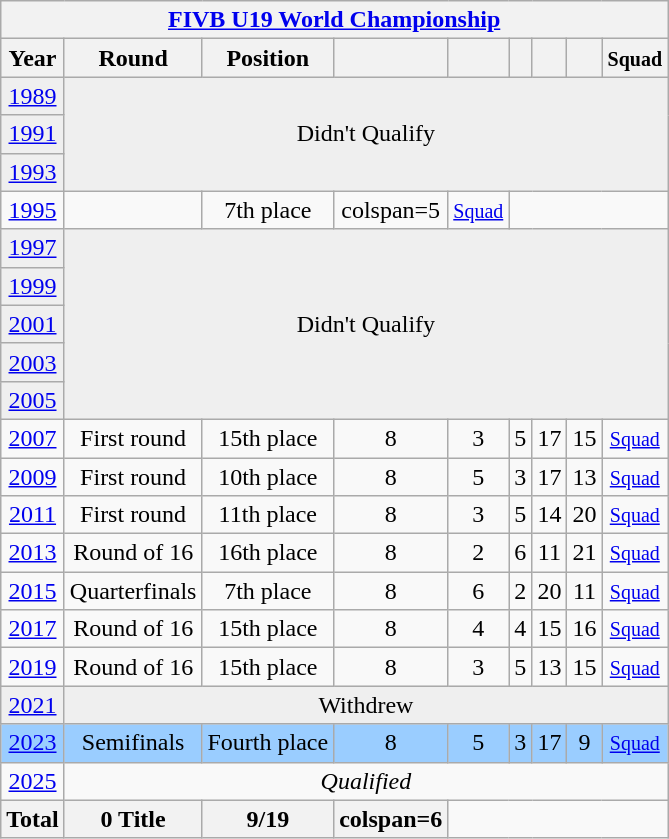<table class="wikitable" style="text-align: center;">
<tr>
<th colspan=9><a href='#'>FIVB U19 World Championship</a></th>
</tr>
<tr>
<th>Year</th>
<th>Round</th>
<th>Position</th>
<th></th>
<th></th>
<th></th>
<th></th>
<th></th>
<th><small>Squad</small></th>
</tr>
<tr bgcolor="efefef">
<td> <a href='#'>1989</a></td>
<td colspan=9 rowspan=3>Didn't Qualify</td>
</tr>
<tr bgcolor="efefef">
<td> <a href='#'>1991</a></td>
</tr>
<tr bgcolor="efefef">
<td> <a href='#'>1993</a></td>
</tr>
<tr>
<td> <a href='#'>1995</a></td>
<td></td>
<td>7th place</td>
<td>colspan=5 </td>
<td><small> <a href='#'>Squad</a></small></td>
</tr>
<tr bgcolor="efefef">
<td> <a href='#'>1997</a></td>
<td colspan=9 rowspan=5>Didn't Qualify</td>
</tr>
<tr bgcolor="efefef">
<td> <a href='#'>1999</a></td>
</tr>
<tr bgcolor="efefef">
<td> <a href='#'>2001</a></td>
</tr>
<tr bgcolor="efefef">
<td> <a href='#'>2003</a></td>
</tr>
<tr bgcolor="efefef">
<td> <a href='#'>2005</a></td>
</tr>
<tr>
<td> <a href='#'>2007</a></td>
<td>First round</td>
<td>15th place</td>
<td>8</td>
<td>3</td>
<td>5</td>
<td>17</td>
<td>15</td>
<td><small> <a href='#'>Squad</a></small></td>
</tr>
<tr>
<td> <a href='#'>2009</a></td>
<td>First round</td>
<td>10th place</td>
<td>8</td>
<td>5</td>
<td>3</td>
<td>17</td>
<td>13</td>
<td><small><a href='#'>Squad</a></small></td>
</tr>
<tr>
<td> <a href='#'>2011</a></td>
<td>First round</td>
<td>11th place</td>
<td>8</td>
<td>3</td>
<td>5</td>
<td>14</td>
<td>20</td>
<td><small><a href='#'>Squad</a></small></td>
</tr>
<tr>
<td> <a href='#'>2013</a></td>
<td>Round of 16</td>
<td>16th place</td>
<td>8</td>
<td>2</td>
<td>6</td>
<td>11</td>
<td>21</td>
<td><small> <a href='#'>Squad</a></small></td>
</tr>
<tr>
<td> <a href='#'>2015</a></td>
<td>Quarterfinals</td>
<td>7th place</td>
<td>8</td>
<td>6</td>
<td>2</td>
<td>20</td>
<td>11</td>
<td><small><a href='#'>Squad</a></small></td>
</tr>
<tr>
<td> <a href='#'>2017</a></td>
<td>Round of 16</td>
<td>15th place</td>
<td>8</td>
<td>4</td>
<td>4</td>
<td>15</td>
<td>16</td>
<td><small><a href='#'>Squad</a></small></td>
</tr>
<tr>
<td> <a href='#'>2019</a></td>
<td>Round of 16</td>
<td>15th place</td>
<td>8</td>
<td>3</td>
<td>5</td>
<td>13</td>
<td>15</td>
<td><small><a href='#'>Squad</a></small></td>
</tr>
<tr bgcolor="efefef">
<td> <a href='#'>2021</a></td>
<td colspan=8>Withdrew</td>
</tr>
<tr bgcolor=#9acdff>
<td> <a href='#'>2023</a></td>
<td>Semifinals</td>
<td>Fourth place</td>
<td>8</td>
<td>5</td>
<td>3</td>
<td>17</td>
<td>9</td>
<td><small><a href='#'>Squad</a></small></td>
</tr>
<tr>
<td> <a href='#'>2025</a></td>
<td colspan=8><em>Qualified</em></td>
</tr>
<tr>
<th>Total</th>
<th>0 Title</th>
<th>9/19</th>
<th>colspan=6 </th>
</tr>
</table>
